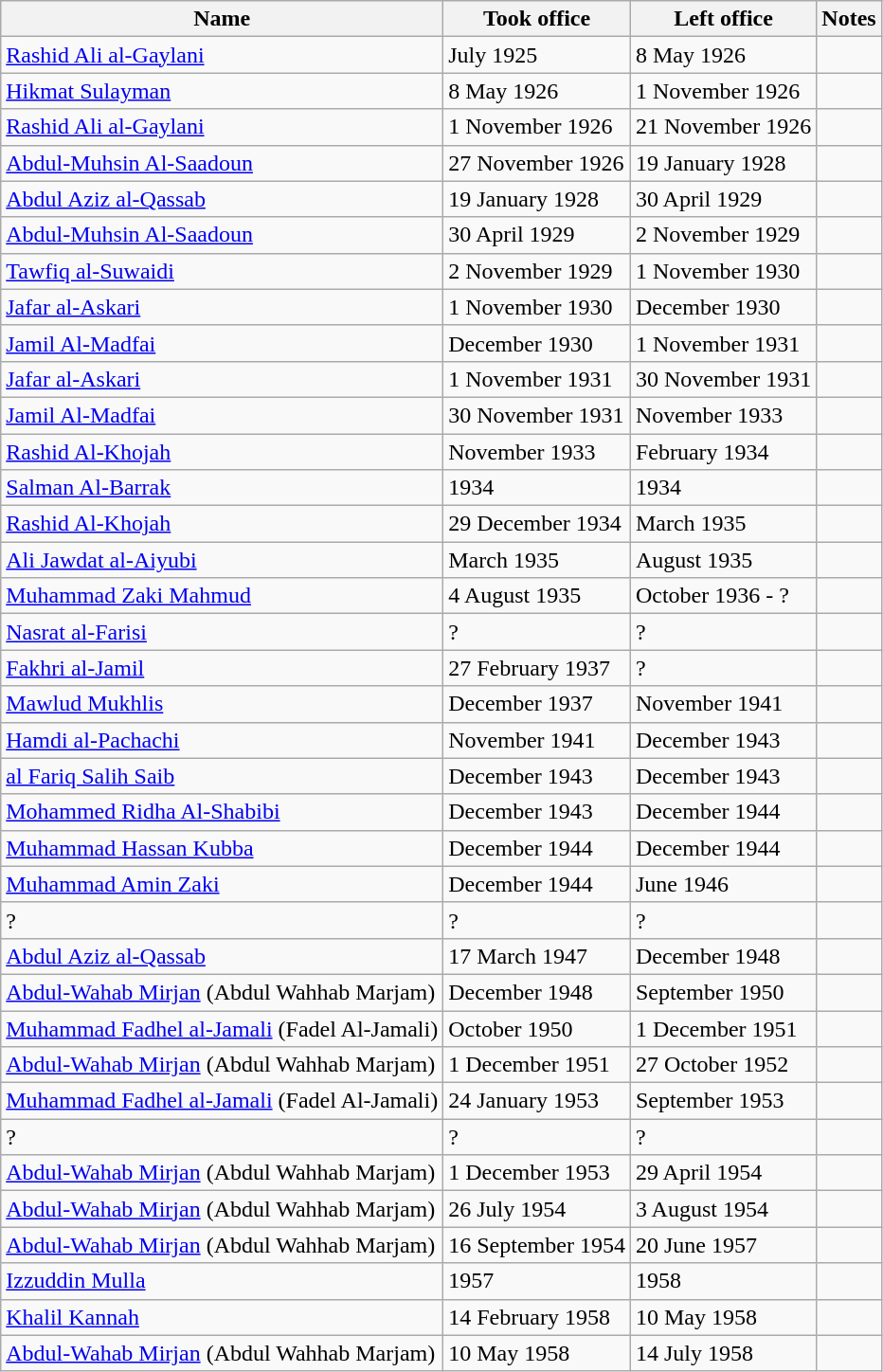<table class="wikitable">
<tr>
<th>Name</th>
<th>Took office</th>
<th>Left office</th>
<th>Notes</th>
</tr>
<tr>
<td><a href='#'>Rashid Ali al-Gaylani</a></td>
<td>July 1925</td>
<td>8 May 1926</td>
<td></td>
</tr>
<tr>
<td><a href='#'>Hikmat Sulayman</a></td>
<td>8 May 1926</td>
<td>1 November 1926</td>
<td></td>
</tr>
<tr>
<td><a href='#'>Rashid Ali al-Gaylani</a></td>
<td>1 November 1926</td>
<td>21 November 1926</td>
<td></td>
</tr>
<tr>
<td><a href='#'>Abdul-Muhsin Al-Saadoun</a></td>
<td>27 November 1926</td>
<td>19 January 1928</td>
<td></td>
</tr>
<tr>
<td><a href='#'>Abdul Aziz al-Qassab</a></td>
<td>19 January 1928</td>
<td>30 April 1929</td>
<td></td>
</tr>
<tr>
<td><a href='#'>Abdul-Muhsin Al-Saadoun</a></td>
<td>30 April 1929</td>
<td>2 November 1929</td>
<td></td>
</tr>
<tr>
<td><a href='#'>Tawfiq al-Suwaidi</a></td>
<td>2 November 1929</td>
<td>1 November 1930</td>
<td></td>
</tr>
<tr>
<td><a href='#'>Jafar al-Askari</a></td>
<td>1 November 1930</td>
<td>December 1930</td>
<td></td>
</tr>
<tr>
<td><a href='#'>Jamil Al-Madfai</a></td>
<td>December 1930</td>
<td>1 November 1931</td>
<td></td>
</tr>
<tr>
<td><a href='#'>Jafar al-Askari</a></td>
<td>1 November 1931</td>
<td>30 November 1931</td>
<td></td>
</tr>
<tr>
<td><a href='#'>Jamil Al-Madfai</a></td>
<td>30 November 1931</td>
<td>November 1933</td>
<td></td>
</tr>
<tr>
<td><a href='#'>Rashid Al-Khojah</a></td>
<td>November 1933</td>
<td>February 1934</td>
<td></td>
</tr>
<tr>
<td><a href='#'>Salman Al-Barrak</a></td>
<td>1934</td>
<td>1934</td>
<td></td>
</tr>
<tr>
<td><a href='#'>Rashid Al-Khojah</a></td>
<td>29 December 1934</td>
<td>March 1935</td>
<td></td>
</tr>
<tr>
<td><a href='#'>Ali Jawdat al-Aiyubi</a></td>
<td>March 1935</td>
<td>August 1935</td>
<td></td>
</tr>
<tr>
<td><a href='#'>Muhammad Zaki Mahmud</a></td>
<td>4 August 1935</td>
<td>October 1936 - ?</td>
<td></td>
</tr>
<tr>
<td><a href='#'>Nasrat al-Farisi</a></td>
<td>?</td>
<td>?</td>
<td></td>
</tr>
<tr>
<td><a href='#'>Fakhri al-Jamil</a></td>
<td>27 February 1937</td>
<td>?</td>
<td></td>
</tr>
<tr>
<td><a href='#'>Mawlud Mukhlis</a></td>
<td>December 1937</td>
<td>November 1941</td>
<td></td>
</tr>
<tr>
<td><a href='#'>Hamdi al-Pachachi</a></td>
<td>November 1941</td>
<td>December 1943</td>
<td></td>
</tr>
<tr>
<td><a href='#'>al Fariq Salih Saib</a></td>
<td>December 1943</td>
<td>December 1943</td>
<td></td>
</tr>
<tr>
<td><a href='#'>Mohammed Ridha Al-Shabibi</a></td>
<td>December 1943</td>
<td>December 1944</td>
<td></td>
</tr>
<tr>
<td><a href='#'>Muhammad Hassan Kubba</a></td>
<td>December 1944</td>
<td>December 1944</td>
<td></td>
</tr>
<tr>
<td><a href='#'>Muhammad Amin Zaki</a></td>
<td>December 1944</td>
<td>June 1946</td>
<td></td>
</tr>
<tr>
<td>?</td>
<td>?</td>
<td>?</td>
<td></td>
</tr>
<tr>
<td><a href='#'>Abdul Aziz al-Qassab</a></td>
<td>17 March 1947</td>
<td>December 1948</td>
<td></td>
</tr>
<tr>
<td><a href='#'>Abdul-Wahab Mirjan</a> (Abdul Wahhab Marjam)</td>
<td>December 1948</td>
<td>September 1950</td>
<td></td>
</tr>
<tr>
<td><a href='#'>Muhammad Fadhel al-Jamali</a> (Fadel Al-Jamali)</td>
<td>October 1950</td>
<td>1 December 1951</td>
<td></td>
</tr>
<tr>
<td><a href='#'>Abdul-Wahab Mirjan</a> (Abdul Wahhab Marjam)</td>
<td>1 December 1951</td>
<td>27 October 1952</td>
<td></td>
</tr>
<tr>
<td><a href='#'>Muhammad Fadhel al-Jamali</a> (Fadel Al-Jamali)</td>
<td>24 January 1953</td>
<td>September 1953</td>
<td></td>
</tr>
<tr>
<td>?</td>
<td>?</td>
<td>?</td>
<td></td>
</tr>
<tr>
<td><a href='#'>Abdul-Wahab Mirjan</a> (Abdul Wahhab Marjam)</td>
<td>1 December 1953</td>
<td>29 April 1954</td>
<td></td>
</tr>
<tr>
<td><a href='#'>Abdul-Wahab Mirjan</a> (Abdul Wahhab Marjam)</td>
<td>26 July 1954</td>
<td>3 August 1954</td>
<td></td>
</tr>
<tr>
<td><a href='#'>Abdul-Wahab Mirjan</a> (Abdul Wahhab Marjam)</td>
<td>16 September 1954</td>
<td>20 June 1957</td>
<td></td>
</tr>
<tr>
<td><a href='#'>Izzuddin Mulla</a></td>
<td>1957</td>
<td>1958</td>
<td></td>
</tr>
<tr>
<td><a href='#'>Khalil Kannah</a></td>
<td>14 February 1958</td>
<td>10 May 1958</td>
<td></td>
</tr>
<tr>
<td><a href='#'>Abdul-Wahab Mirjan</a> (Abdul Wahhab Marjam)</td>
<td>10 May 1958</td>
<td>14 July 1958</td>
<td></td>
</tr>
</table>
